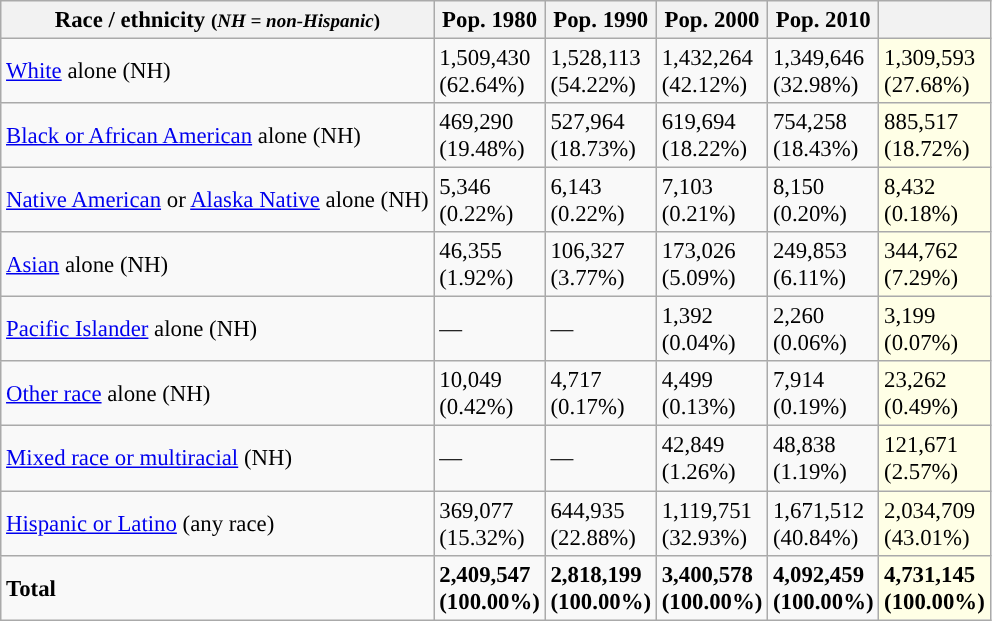<table class="wikitable sortable collapsible" style="font-size: 95%;">
<tr>
<th>Race / ethnicity <small>(<em>NH = non-Hispanic</em>)</small></th>
<th>Pop. 1980</th>
<th>Pop. 1990</th>
<th>Pop. 2000</th>
<th>Pop. 2010</th>
<th></th>
</tr>
<tr>
<td><a href='#'>White</a> alone (NH)</td>
<td>1,509,430<br>(62.64%)</td>
<td>1,528,113<br>(54.22%)</td>
<td>1,432,264<br>(42.12%)</td>
<td>1,349,646<br>(32.98%)</td>
<td style='background: #ffffe6;'>1,309,593<br>(27.68%)</td>
</tr>
<tr>
<td><a href='#'>Black or African American</a> alone (NH)</td>
<td>469,290<br>(19.48%)</td>
<td>527,964<br>(18.73%)</td>
<td>619,694<br>(18.22%)</td>
<td>754,258<br>(18.43%)</td>
<td style='background: #ffffe6;'>885,517<br>(18.72%)</td>
</tr>
<tr>
<td><a href='#'>Native American</a> or <a href='#'>Alaska Native</a> alone (NH)</td>
<td>5,346<br>(0.22%)</td>
<td>6,143<br>(0.22%)</td>
<td>7,103<br>(0.21%)</td>
<td>8,150<br>(0.20%)</td>
<td style='background: #ffffe6;'>8,432<br>(0.18%)</td>
</tr>
<tr>
<td><a href='#'>Asian</a> alone (NH)</td>
<td>46,355<br>(1.92%)</td>
<td>106,327<br>(3.77%)</td>
<td>173,026<br>(5.09%)</td>
<td>249,853<br>(6.11%)</td>
<td style='background: #ffffe6;'>344,762<br>(7.29%)</td>
</tr>
<tr>
<td><a href='#'>Pacific Islander</a> alone (NH)</td>
<td>—</td>
<td>—</td>
<td>1,392<br>(0.04%)</td>
<td>2,260<br>(0.06%)</td>
<td style='background: #ffffe6;'>3,199<br>(0.07%)</td>
</tr>
<tr>
<td><a href='#'>Other race</a> alone (NH)</td>
<td>10,049<br>(0.42%)</td>
<td>4,717<br>(0.17%)</td>
<td>4,499<br>(0.13%)</td>
<td>7,914<br>(0.19%)</td>
<td style='background: #ffffe6;'>23,262<br>(0.49%)</td>
</tr>
<tr>
<td><a href='#'>Mixed race or multiracial</a> (NH)</td>
<td>—</td>
<td>—</td>
<td>42,849<br>(1.26%)</td>
<td>48,838<br>(1.19%)</td>
<td style='background: #ffffe6;'>121,671<br>(2.57%)</td>
</tr>
<tr>
<td><a href='#'>Hispanic or Latino</a> (any race)</td>
<td>369,077<br>(15.32%)</td>
<td>644,935<br>(22.88%)</td>
<td>1,119,751<br>(32.93%)</td>
<td>1,671,512<br>(40.84%)</td>
<td style='background: #ffffe6;'>2,034,709<br>(43.01%)</td>
</tr>
<tr>
<td><strong>Total</strong></td>
<td><strong>2,409,547<br>(100.00%)</strong></td>
<td><strong>2,818,199<br>(100.00%)</strong></td>
<td><strong>3,400,578<br>(100.00%)</strong></td>
<td><strong>4,092,459<br>(100.00%)</strong></td>
<td style='background: #ffffe6;'><strong>4,731,145<br>(100.00%)</strong></td>
</tr>
</table>
